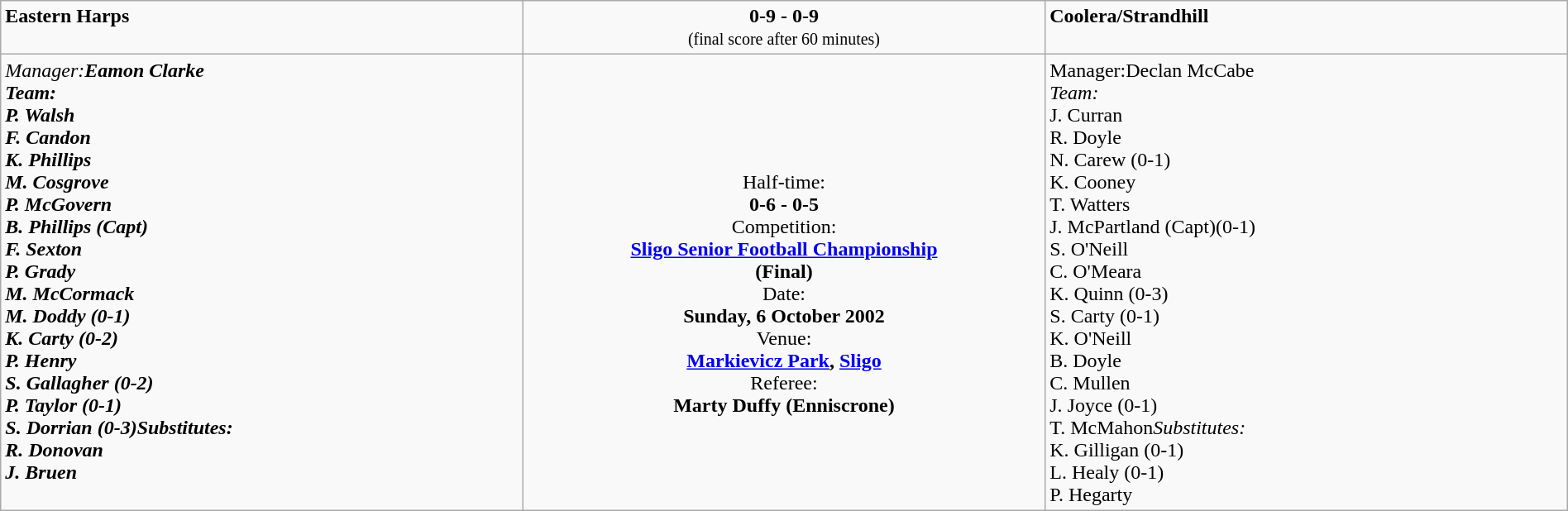<table border=0 class="wikitable" width=100%>
<tr>
<td width=33% valign=top><span><strong>Eastern Harps</strong></span><br><small></small></td>
<td width=33% valign=top align=center><span><strong>0-9 - 0-9</strong></span><br><small>(final score after 60 minutes)</small></td>
<td width=33% valign=top><span><strong>Coolera/Strandhill</strong></span><br><small></small></td>
</tr>
<tr>
<td valign=top><em>Manager:<strong><em>Eamon Clarke<strong><br></em>Team:<em>
<br>P. Walsh
<br>F. Candon
<br>K. Phillips
<br>M. Cosgrove
<br>P. McGovern
<br>B. Phillips (Capt)
<br>F. Sexton
<br>P. Grady
<br>M. McCormack
<br>M. Doddy (0-1)
<br>K. Carty (0-2)
<br>P. Henry
<br>S. Gallagher (0-2)
<br>P. Taylor (0-1)
<br>S. Dorrian (0-3)</em>Substitutes:<em>
<br>R. Donovan
<br>J. Bruen</td>
<td valign=middle align=center><br></strong>Half-time:<strong><br> 0-6 - 0-5<br></strong>Competition:<strong><br><a href='#'>Sligo Senior Football Championship</a><br>(Final)<br></strong>Date:<strong><br>Sunday, 6 October 2002<br></strong>Venue:<strong><br><a href='#'>Markievicz Park</a>, <a href='#'>Sligo</a><br></strong>Referee:<strong><br> Marty Duffy (Enniscrone)
</td>
<td valign=top></em>Manager:</em></strong>Declan McCabe</strong><br><em>Team:</em>
<br>J. Curran
<br>R. Doyle
<br>N. Carew (0-1)
<br>K. Cooney
<br>T. Watters
<br>J. McPartland (Capt)(0-1)
<br>S. O'Neill
<br>C. O'Meara
<br>K. Quinn (0-3)
<br>S. Carty (0-1)
<br>K. O'Neill
<br>B. Doyle
<br>C. Mullen
<br>J. Joyce (0-1)
<br>T. McMahon<em>Substitutes:</em>
<br>K. Gilligan (0-1)
<br>L. Healy (0-1)
<br>P. Hegarty</td>
</tr>
</table>
